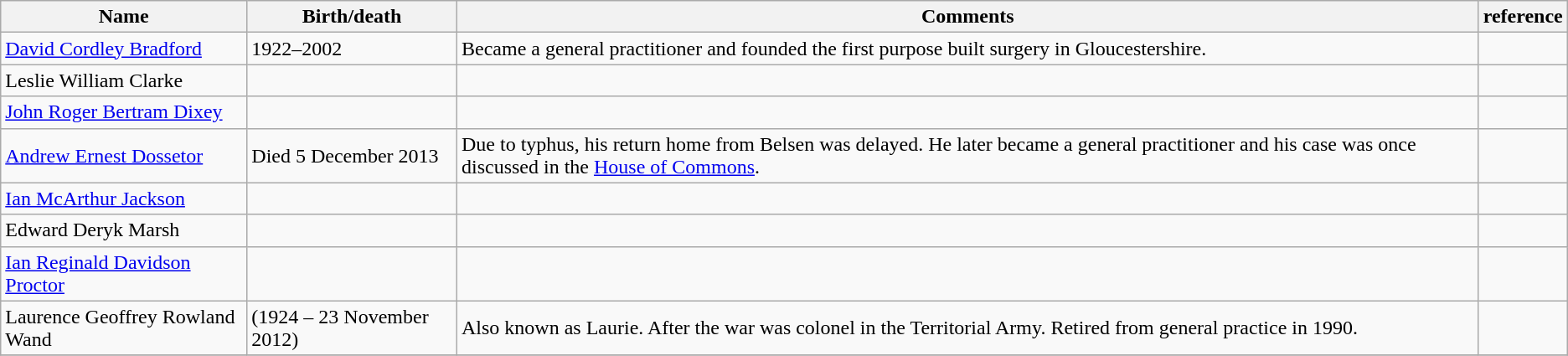<table class="wikitable">
<tr>
<th>Name</th>
<th>Birth/death</th>
<th>Comments</th>
<th>reference</th>
</tr>
<tr>
<td><a href='#'>David Cordley Bradford</a></td>
<td>1922–2002</td>
<td>Became a general practitioner and founded the first purpose built surgery in Gloucestershire.</td>
<td></td>
</tr>
<tr>
<td>Leslie William Clarke</td>
<td></td>
<td></td>
<td></td>
</tr>
<tr>
<td><a href='#'>John Roger Bertram Dixey</a></td>
<td></td>
<td></td>
<td></td>
</tr>
<tr>
<td><a href='#'>Andrew Ernest Dossetor</a></td>
<td>Died 5 December 2013</td>
<td>Due to typhus, his return home from Belsen was delayed. He later became a general practitioner and his case was once discussed in the <a href='#'>House of Commons</a>.</td>
<td></td>
</tr>
<tr>
<td><a href='#'>Ian McArthur Jackson</a></td>
<td></td>
<td></td>
<td></td>
</tr>
<tr>
<td>Edward Deryk Marsh</td>
<td></td>
<td></td>
<td></td>
</tr>
<tr>
<td><a href='#'>Ian Reginald Davidson Proctor</a></td>
<td></td>
<td></td>
<td></td>
</tr>
<tr>
<td>Laurence Geoffrey Rowland Wand</td>
<td>(1924 – 23 November 2012)</td>
<td>Also known as Laurie. After the war was colonel in the Territorial Army. Retired from general practice in 1990.</td>
<td></td>
</tr>
<tr>
</tr>
</table>
